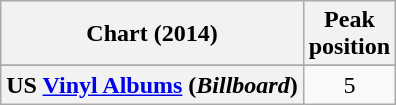<table class="wikitable plainrowheaders sortable">
<tr>
<th>Chart (2014)</th>
<th>Peak <br> position</th>
</tr>
<tr>
</tr>
<tr>
</tr>
<tr>
</tr>
<tr>
</tr>
<tr>
<th scope="row">US <a href='#'>Vinyl Albums</a> (<em>Billboard</em>)</th>
<td style="text-align:center;">5</td>
</tr>
</table>
